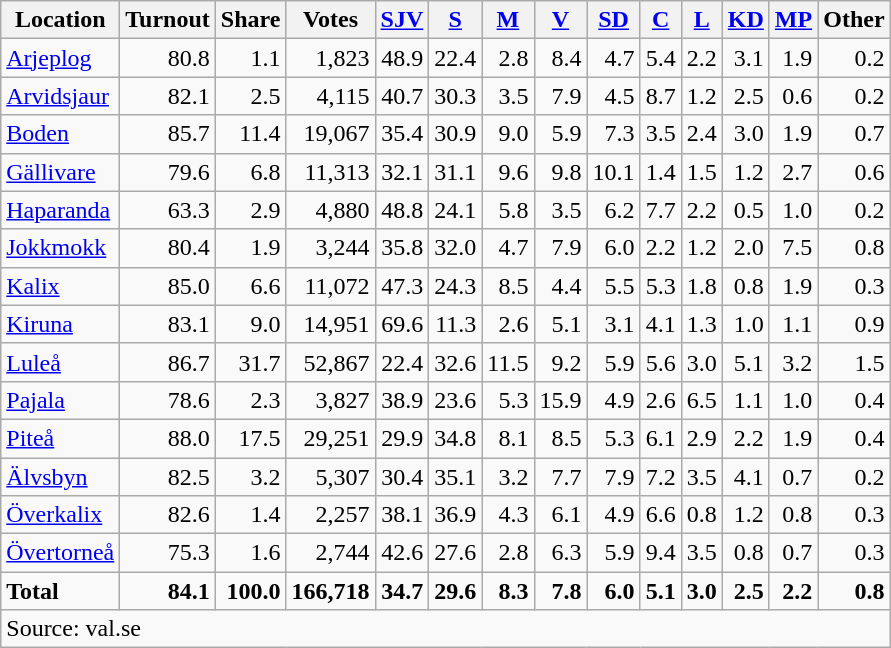<table class="wikitable sortable" style=text-align:right>
<tr>
<th>Location</th>
<th>Turnout</th>
<th>Share</th>
<th>Votes</th>
<th><a href='#'>SJV</a></th>
<th><a href='#'>S</a></th>
<th><a href='#'>M</a></th>
<th><a href='#'>V</a></th>
<th><a href='#'>SD</a></th>
<th><a href='#'>C</a></th>
<th><a href='#'>L</a></th>
<th><a href='#'>KD</a></th>
<th><a href='#'>MP</a></th>
<th>Other</th>
</tr>
<tr>
<td align=left><a href='#'>Arjeplog</a></td>
<td>80.8</td>
<td>1.1</td>
<td>1,823</td>
<td>48.9</td>
<td>22.4</td>
<td>2.8</td>
<td>8.4</td>
<td>4.7</td>
<td>5.4</td>
<td>2.2</td>
<td>3.1</td>
<td>1.9</td>
<td>0.2</td>
</tr>
<tr>
<td align=left><a href='#'>Arvidsjaur</a></td>
<td>82.1</td>
<td>2.5</td>
<td>4,115</td>
<td>40.7</td>
<td>30.3</td>
<td>3.5</td>
<td>7.9</td>
<td>4.5</td>
<td>8.7</td>
<td>1.2</td>
<td>2.5</td>
<td>0.6</td>
<td>0.2</td>
</tr>
<tr>
<td align=left><a href='#'>Boden</a></td>
<td>85.7</td>
<td>11.4</td>
<td>19,067</td>
<td>35.4</td>
<td>30.9</td>
<td>9.0</td>
<td>5.9</td>
<td>7.3</td>
<td>3.5</td>
<td>2.4</td>
<td>3.0</td>
<td>1.9</td>
<td>0.7</td>
</tr>
<tr>
<td align=left><a href='#'>Gällivare</a></td>
<td>79.6</td>
<td>6.8</td>
<td>11,313</td>
<td>32.1</td>
<td>31.1</td>
<td>9.6</td>
<td>9.8</td>
<td>10.1</td>
<td>1.4</td>
<td>1.5</td>
<td>1.2</td>
<td>2.7</td>
<td>0.6</td>
</tr>
<tr>
<td align=left><a href='#'>Haparanda</a></td>
<td>63.3</td>
<td>2.9</td>
<td>4,880</td>
<td>48.8</td>
<td>24.1</td>
<td>5.8</td>
<td>3.5</td>
<td>6.2</td>
<td>7.7</td>
<td>2.2</td>
<td>0.5</td>
<td>1.0</td>
<td>0.2</td>
</tr>
<tr>
<td align=left><a href='#'>Jokkmokk</a></td>
<td>80.4</td>
<td>1.9</td>
<td>3,244</td>
<td>35.8</td>
<td>32.0</td>
<td>4.7</td>
<td>7.9</td>
<td>6.0</td>
<td>2.2</td>
<td>1.2</td>
<td>2.0</td>
<td>7.5</td>
<td>0.8</td>
</tr>
<tr>
<td align=left><a href='#'>Kalix</a></td>
<td>85.0</td>
<td>6.6</td>
<td>11,072</td>
<td>47.3</td>
<td>24.3</td>
<td>8.5</td>
<td>4.4</td>
<td>5.5</td>
<td>5.3</td>
<td>1.8</td>
<td>0.8</td>
<td>1.9</td>
<td>0.3</td>
</tr>
<tr>
<td align=left><a href='#'>Kiruna</a></td>
<td>83.1</td>
<td>9.0</td>
<td>14,951</td>
<td>69.6</td>
<td>11.3</td>
<td>2.6</td>
<td>5.1</td>
<td>3.1</td>
<td>4.1</td>
<td>1.3</td>
<td>1.0</td>
<td>1.1</td>
<td>0.9</td>
</tr>
<tr>
<td align=left><a href='#'>Luleå</a></td>
<td>86.7</td>
<td>31.7</td>
<td>52,867</td>
<td>22.4</td>
<td>32.6</td>
<td>11.5</td>
<td>9.2</td>
<td>5.9</td>
<td>5.6</td>
<td>3.0</td>
<td>5.1</td>
<td>3.2</td>
<td>1.5</td>
</tr>
<tr>
<td align=left><a href='#'>Pajala</a></td>
<td>78.6</td>
<td>2.3</td>
<td>3,827</td>
<td>38.9</td>
<td>23.6</td>
<td>5.3</td>
<td>15.9</td>
<td>4.9</td>
<td>2.6</td>
<td>6.5</td>
<td>1.1</td>
<td>1.0</td>
<td>0.4</td>
</tr>
<tr>
<td align=left><a href='#'>Piteå</a></td>
<td>88.0</td>
<td>17.5</td>
<td>29,251</td>
<td>29.9</td>
<td>34.8</td>
<td>8.1</td>
<td>8.5</td>
<td>5.3</td>
<td>6.1</td>
<td>2.9</td>
<td>2.2</td>
<td>1.9</td>
<td>0.4</td>
</tr>
<tr>
<td align=left><a href='#'>Älvsbyn</a></td>
<td>82.5</td>
<td>3.2</td>
<td>5,307</td>
<td>30.4</td>
<td>35.1</td>
<td>3.2</td>
<td>7.7</td>
<td>7.9</td>
<td>7.2</td>
<td>3.5</td>
<td>4.1</td>
<td>0.7</td>
<td>0.2</td>
</tr>
<tr>
<td align=left><a href='#'>Överkalix</a></td>
<td>82.6</td>
<td>1.4</td>
<td>2,257</td>
<td>38.1</td>
<td>36.9</td>
<td>4.3</td>
<td>6.1</td>
<td>4.9</td>
<td>6.6</td>
<td>0.8</td>
<td>1.2</td>
<td>0.8</td>
<td>0.3</td>
</tr>
<tr>
<td align=left><a href='#'>Övertorneå</a></td>
<td>75.3</td>
<td>1.6</td>
<td>2,744</td>
<td>42.6</td>
<td>27.6</td>
<td>2.8</td>
<td>6.3</td>
<td>5.9</td>
<td>9.4</td>
<td>3.5</td>
<td>0.8</td>
<td>0.7</td>
<td>0.3</td>
</tr>
<tr>
<td align=left><strong>Total</strong></td>
<td><strong>84.1</strong></td>
<td><strong>100.0</strong></td>
<td><strong>166,718</strong></td>
<td><strong>34.7</strong></td>
<td><strong>29.6</strong></td>
<td><strong>8.3</strong></td>
<td><strong>7.8</strong></td>
<td><strong>6.0</strong></td>
<td><strong>5.1</strong></td>
<td><strong>3.0</strong></td>
<td><strong>2.5</strong></td>
<td><strong>2.2</strong></td>
<td><strong>0.8</strong></td>
</tr>
<tr>
<td align=left colspan=14>Source: val.se</td>
</tr>
</table>
